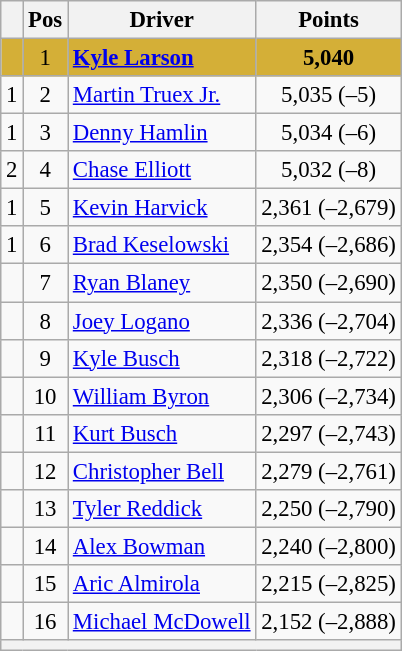<table class="wikitable" style="font-size: 95%">
<tr>
<th></th>
<th>Pos</th>
<th>Driver</th>
<th>Points</th>
</tr>
<tr style="background:#D4AF37;">
<td align="left"></td>
<td style="text-align:center;">1</td>
<td><strong><a href='#'>Kyle Larson</a></strong></td>
<td style="text-align:center;"><strong>5,040</strong></td>
</tr>
<tr>
<td align="left"> 1</td>
<td style="text-align:center;">2</td>
<td><a href='#'>Martin Truex Jr.</a></td>
<td style="text-align:center;">5,035 (–5)</td>
</tr>
<tr>
<td align="left"> 1</td>
<td style="text-align:center;">3</td>
<td><a href='#'>Denny Hamlin</a></td>
<td style="text-align:center;">5,034 (–6)</td>
</tr>
<tr>
<td align="left"> 2</td>
<td style="text-align:center;">4</td>
<td><a href='#'>Chase Elliott</a></td>
<td style="text-align:center;">5,032 (–8)</td>
</tr>
<tr>
<td align="left"> 1</td>
<td style="text-align:center;">5</td>
<td><a href='#'>Kevin Harvick</a></td>
<td style="text-align:center;">2,361 (–2,679)</td>
</tr>
<tr>
<td align="left"> 1</td>
<td style="text-align:center;">6</td>
<td><a href='#'>Brad Keselowski</a></td>
<td style="text-align:center;">2,354 (–2,686)</td>
</tr>
<tr>
<td align="left"></td>
<td style="text-align:center;">7</td>
<td><a href='#'>Ryan Blaney</a></td>
<td style="text-align:center;">2,350 (–2,690)</td>
</tr>
<tr>
<td align="left"></td>
<td style="text-align:center;">8</td>
<td><a href='#'>Joey Logano</a></td>
<td style="text-align:center;">2,336 (–2,704)</td>
</tr>
<tr>
<td align="left"></td>
<td style="text-align:center;">9</td>
<td><a href='#'>Kyle Busch</a></td>
<td style="text-align:center;">2,318 (–2,722)</td>
</tr>
<tr>
<td align="left"></td>
<td style="text-align:center;">10</td>
<td><a href='#'>William Byron</a></td>
<td style="text-align:center;">2,306 (–2,734)</td>
</tr>
<tr>
<td align="left"></td>
<td style="text-align:center;">11</td>
<td><a href='#'>Kurt Busch</a></td>
<td style="text-align:center;">2,297 (–2,743)</td>
</tr>
<tr>
<td align="left"></td>
<td style="text-align:center;">12</td>
<td><a href='#'>Christopher Bell</a></td>
<td style="text-align:center;">2,279 (–2,761)</td>
</tr>
<tr>
<td align="left"></td>
<td style="text-align:center;">13</td>
<td><a href='#'>Tyler Reddick</a></td>
<td style="text-align:center;">2,250 (–2,790)</td>
</tr>
<tr>
<td align="left"></td>
<td style="text-align:center;">14</td>
<td><a href='#'>Alex Bowman</a></td>
<td style="text-align:center;">2,240 (–2,800)</td>
</tr>
<tr>
<td align="left"></td>
<td style="text-align:center;">15</td>
<td><a href='#'>Aric Almirola</a></td>
<td style="text-align:center;">2,215 (–2,825)</td>
</tr>
<tr>
<td align="left"></td>
<td style="text-align:center;">16</td>
<td><a href='#'>Michael McDowell</a></td>
<td style="text-align:center;">2,152 (–2,888)</td>
</tr>
<tr class="sortbottom">
<th colspan="9"></th>
</tr>
</table>
